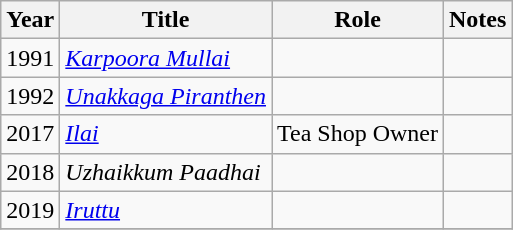<table class="wikitable sortable">
<tr>
<th>Year</th>
<th>Title</th>
<th>Role</th>
<th class="unsortable">Notes</th>
</tr>
<tr>
<td>1991</td>
<td><em><a href='#'>Karpoora Mullai</a></em></td>
<td></td>
<td></td>
</tr>
<tr>
<td>1992</td>
<td><em><a href='#'>Unakkaga Piranthen</a></em></td>
<td></td>
<td></td>
</tr>
<tr>
<td>2017</td>
<td><em><a href='#'>Ilai</a></em></td>
<td>Tea Shop Owner</td>
<td></td>
</tr>
<tr>
<td>2018</td>
<td><em>Uzhaikkum Paadhai</em></td>
<td></td>
<td></td>
</tr>
<tr>
<td>2019</td>
<td><em><a href='#'>Iruttu</a></em></td>
<td></td>
<td></td>
</tr>
<tr>
</tr>
</table>
